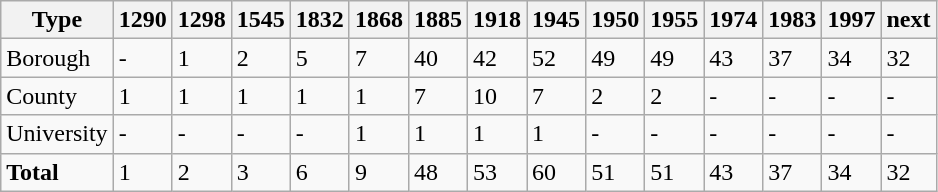<table class="wikitable">
<tr>
<th>Type</th>
<th>1290</th>
<th>1298</th>
<th>1545</th>
<th>1832</th>
<th>1868</th>
<th>1885</th>
<th>1918</th>
<th>1945</th>
<th>1950</th>
<th>1955</th>
<th>1974</th>
<th>1983</th>
<th>1997</th>
<th>next</th>
</tr>
<tr>
<td>Borough</td>
<td>-</td>
<td>1</td>
<td>2</td>
<td>5</td>
<td>7</td>
<td>40</td>
<td>42</td>
<td>52</td>
<td>49</td>
<td>49</td>
<td>43</td>
<td>37</td>
<td>34</td>
<td>32</td>
</tr>
<tr>
<td>County</td>
<td>1</td>
<td>1</td>
<td>1</td>
<td>1</td>
<td>1</td>
<td>7</td>
<td>10</td>
<td>7</td>
<td>2</td>
<td>2</td>
<td>-</td>
<td>-</td>
<td>-</td>
<td>-</td>
</tr>
<tr>
<td>University</td>
<td>-</td>
<td>-</td>
<td>-</td>
<td>-</td>
<td>1</td>
<td>1</td>
<td>1</td>
<td>1</td>
<td>-</td>
<td>-</td>
<td>-</td>
<td>-</td>
<td>-</td>
<td>-</td>
</tr>
<tr>
<td><strong>Total</strong></td>
<td>1</td>
<td>2</td>
<td>3</td>
<td>6</td>
<td>9</td>
<td>48</td>
<td>53</td>
<td>60</td>
<td>51</td>
<td>51</td>
<td>43</td>
<td>37</td>
<td>34</td>
<td>32</td>
</tr>
</table>
